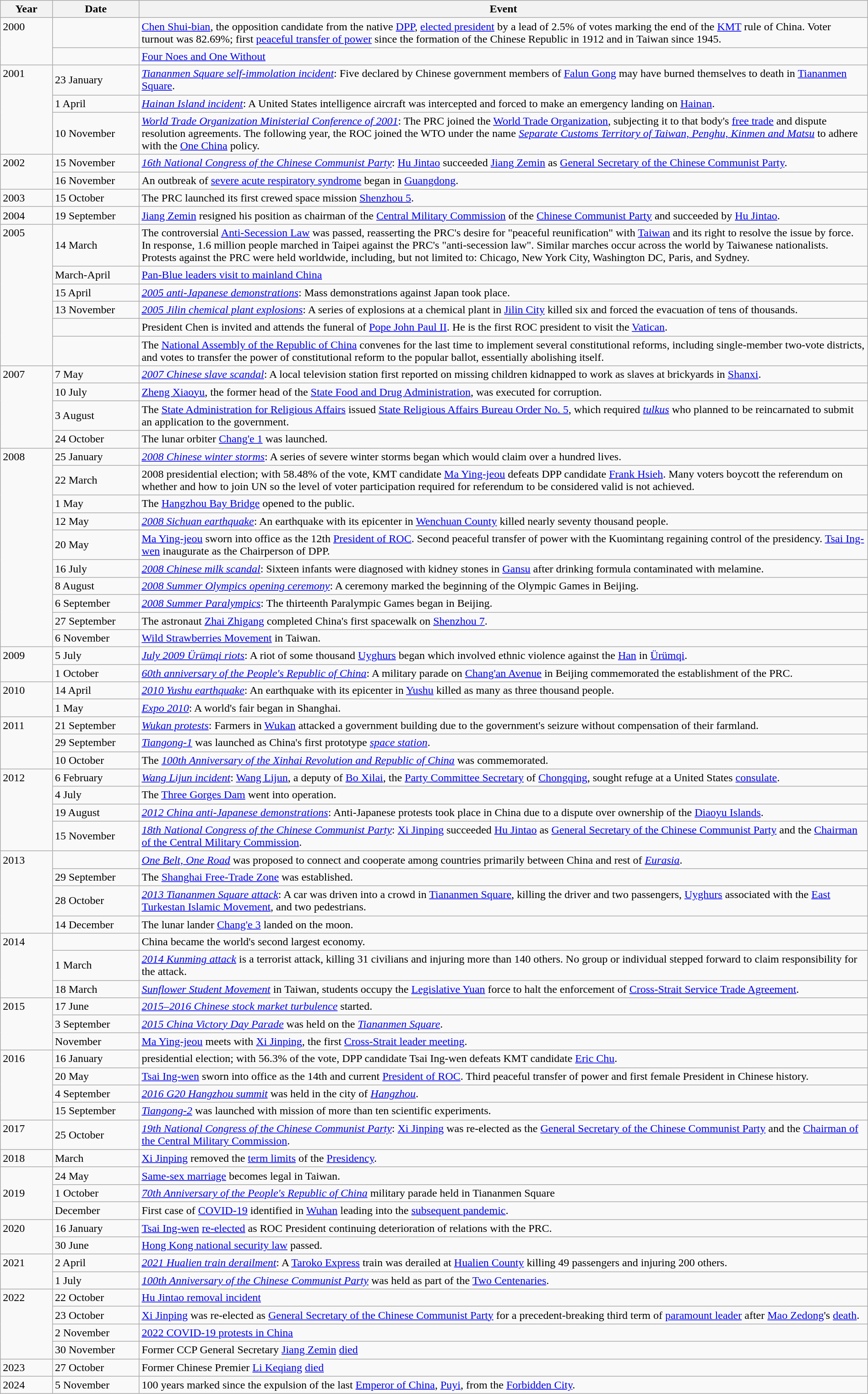<table class="wikitable" width="100%">
<tr>
<th style="width:6%">Year</th>
<th style="width:10%">Date</th>
<th>Event</th>
</tr>
<tr>
<td rowspan="2" style="vertical-align:top;">2000</td>
<td></td>
<td><a href='#'>Chen Shui-bian</a>, the opposition candidate from the native <a href='#'>DPP</a>, <a href='#'>elected president</a> by a lead of 2.5% of votes marking the end of the <a href='#'>KMT</a> rule of China. Voter turnout was 82.69%; first <a href='#'>peaceful transfer of power</a> since the formation of the Chinese Republic in 1912 and in Taiwan since 1945.</td>
</tr>
<tr>
<td></td>
<td><a href='#'>Four Noes and One Without</a></td>
</tr>
<tr>
<td rowspan="3" valign="top">2001</td>
<td>23 January</td>
<td><em><a href='#'>Tiananmen Square self-immolation incident</a></em>: Five declared by Chinese government members of <a href='#'>Falun Gong</a> may have burned themselves to death in <a href='#'>Tiananmen Square</a>.</td>
</tr>
<tr>
<td>1 April</td>
<td><em><a href='#'>Hainan Island incident</a></em>: A United States intelligence aircraft was intercepted and forced to make an emergency landing on <a href='#'>Hainan</a>.</td>
</tr>
<tr>
<td>10 November</td>
<td><em><a href='#'>World Trade Organization Ministerial Conference of 2001</a></em>: The PRC joined the <a href='#'>World Trade Organization</a>, subjecting it to that body's <a href='#'>free trade</a> and dispute resolution agreements. The following year, the ROC joined the WTO under the name <em><a href='#'>Separate Customs Territory of Taiwan, Penghu, Kinmen and Matsu</a></em> to adhere with the <a href='#'>One China</a> policy.</td>
</tr>
<tr>
<td rowspan="2" valign="top">2002</td>
<td>15 November</td>
<td><em><a href='#'>16th National Congress of the Chinese Communist Party</a></em>: <a href='#'>Hu Jintao</a> succeeded <a href='#'>Jiang Zemin</a> as <a href='#'>General Secretary of the Chinese Communist Party</a>.</td>
</tr>
<tr>
<td>16 November</td>
<td>An outbreak of <a href='#'>severe acute respiratory syndrome</a> began in <a href='#'>Guangdong</a>.</td>
</tr>
<tr>
<td>2003</td>
<td>15 October</td>
<td>The PRC launched its first crewed space mission <a href='#'>Shenzhou 5</a>.</td>
</tr>
<tr>
<td>2004</td>
<td>19 September</td>
<td><a href='#'>Jiang Zemin</a> resigned his position as chairman of the <a href='#'>Central Military Commission</a> of the <a href='#'>Chinese Communist Party</a> and succeeded by <a href='#'>Hu Jintao</a>.</td>
</tr>
<tr>
<td rowspan="6" valign="top">2005</td>
<td>14 March</td>
<td>The controversial <a href='#'>Anti-Secession Law</a> was passed, reasserting the PRC's desire for "peaceful reunification" with <a href='#'>Taiwan</a> and its right to resolve the issue by force. In response, 1.6 million people marched in Taipei against the PRC's "anti-secession law". Similar marches occur across the world by Taiwanese nationalists. Protests against the PRC were held worldwide, including, but not limited to: Chicago, New York City, Washington DC, Paris, and Sydney.</td>
</tr>
<tr>
<td>March-April</td>
<td><a href='#'>Pan-Blue leaders visit to mainland China</a></td>
</tr>
<tr>
<td>15 April</td>
<td><em><a href='#'>2005 anti-Japanese demonstrations</a></em>: Mass demonstrations against Japan took place.</td>
</tr>
<tr>
<td>13 November</td>
<td><em><a href='#'>2005 Jilin chemical plant explosions</a></em>: A series of explosions at a chemical plant in <a href='#'>Jilin City</a> killed six and forced the evacuation of tens of thousands.</td>
</tr>
<tr>
<td></td>
<td>President Chen is invited and attends the funeral of <a href='#'>Pope John Paul II</a>. He is the first ROC president to visit the <a href='#'>Vatican</a>.</td>
</tr>
<tr>
<td></td>
<td>The <a href='#'>National Assembly of the Republic of China</a> convenes for the last time to implement several constitutional reforms, including single-member two-vote districts, and votes to transfer the power of constitutional reform to the popular ballot, essentially abolishing itself.</td>
</tr>
<tr>
<td rowspan="4" valign="top">2007</td>
<td>7 May</td>
<td><em><a href='#'>2007 Chinese slave scandal</a></em>: A local television station first reported on missing children kidnapped to work as slaves at brickyards in <a href='#'>Shanxi</a>.</td>
</tr>
<tr>
<td>10 July</td>
<td><a href='#'>Zheng Xiaoyu</a>, the former head of the <a href='#'>State Food and Drug Administration</a>, was executed for corruption.</td>
</tr>
<tr>
<td>3 August</td>
<td>The <a href='#'>State Administration for Religious Affairs</a> issued <a href='#'>State Religious Affairs Bureau Order No. 5</a>, which required <em><a href='#'>tulkus</a></em> who planned to be reincarnated to submit an application to the government.</td>
</tr>
<tr>
<td>24 October</td>
<td>The lunar orbiter <a href='#'>Chang'e 1</a> was launched.</td>
</tr>
<tr>
<td rowspan="10" valign="top">2008</td>
<td>25 January</td>
<td><em><a href='#'>2008 Chinese winter storms</a></em>: A series of severe winter storms began which would claim over a hundred lives.</td>
</tr>
<tr>
<td>22 March</td>
<td>2008 presidential election; with 58.48% of the vote, KMT candidate <a href='#'>Ma Ying-jeou</a> defeats DPP candidate <a href='#'>Frank Hsieh</a>. Many voters boycott the referendum on whether and how to join UN so the level of voter participation required for referendum to be considered valid is not achieved.</td>
</tr>
<tr>
<td>1 May</td>
<td>The <a href='#'>Hangzhou Bay Bridge</a> opened to the public.</td>
</tr>
<tr>
<td>12 May</td>
<td><em><a href='#'>2008 Sichuan earthquake</a></em>: An earthquake with its epicenter in <a href='#'>Wenchuan County</a> killed nearly seventy thousand people.</td>
</tr>
<tr>
<td>20 May</td>
<td><a href='#'>Ma Ying-jeou</a> sworn into office as the 12th <a href='#'>President of ROC</a>. Second peaceful transfer of power with the Kuomintang regaining control of the presidency. <a href='#'>Tsai Ing-wen</a> inaugurate as the Chairperson of DPP.</td>
</tr>
<tr>
<td>16 July</td>
<td><em><a href='#'>2008 Chinese milk scandal</a></em>: Sixteen infants were diagnosed with kidney stones in <a href='#'>Gansu</a> after drinking formula contaminated with melamine.</td>
</tr>
<tr>
<td>8 August</td>
<td><em><a href='#'>2008 Summer Olympics opening ceremony</a></em>: A ceremony marked the beginning of the Olympic Games in Beijing.</td>
</tr>
<tr>
<td>6 September</td>
<td><em><a href='#'>2008 Summer Paralympics</a></em>: The thirteenth Paralympic Games began in Beijing.</td>
</tr>
<tr>
<td>27 September</td>
<td>The astronaut <a href='#'>Zhai Zhigang</a> completed China's first spacewalk on <a href='#'>Shenzhou 7</a>.</td>
</tr>
<tr>
<td>6 November</td>
<td><a href='#'>Wild Strawberries Movement</a> in Taiwan.</td>
</tr>
<tr>
<td rowspan="2" valign="top">2009</td>
<td>5 July</td>
<td><em><a href='#'>July 2009 Ürümqi riots</a></em>: A riot of some thousand <a href='#'>Uyghurs</a> began which involved ethnic violence against the <a href='#'>Han</a> in <a href='#'>Ürümqi</a>.</td>
</tr>
<tr>
<td>1 October</td>
<td><em><a href='#'>60th anniversary of the People's Republic of China</a></em>: A military parade on <a href='#'>Chang'an Avenue</a> in Beijing commemorated the establishment of the PRC.</td>
</tr>
<tr>
<td rowspan="2" valign="top">2010</td>
<td>14 April</td>
<td><em><a href='#'>2010 Yushu earthquake</a></em>: An earthquake with its epicenter in <a href='#'>Yushu</a> killed as many as three thousand people.</td>
</tr>
<tr>
<td>1 May</td>
<td><em><a href='#'>Expo 2010</a></em>: A world's fair began in Shanghai.</td>
</tr>
<tr>
<td rowspan="3" valign="top">2011</td>
<td>21 September</td>
<td><em><a href='#'>Wukan protests</a></em>: Farmers in <a href='#'>Wukan</a> attacked a government building due to the government's seizure without compensation of their farmland.</td>
</tr>
<tr>
<td>29 September</td>
<td><em><a href='#'>Tiangong-1</a></em> was launched as China's first prototype <em><a href='#'>space station</a></em>.</td>
</tr>
<tr>
<td>10 October</td>
<td>The <em><a href='#'>100th Anniversary of the Xinhai Revolution and Republic of China</a></em> was commemorated.</td>
</tr>
<tr>
<td rowspan="4" valign="top">2012</td>
<td>6 February</td>
<td><em><a href='#'>Wang Lijun incident</a></em>: <a href='#'>Wang Lijun</a>, a deputy of <a href='#'>Bo Xilai</a>, the <a href='#'>Party Committee Secretary</a> of <a href='#'>Chongqing</a>, sought refuge at a United States <a href='#'>consulate</a>.</td>
</tr>
<tr>
<td>4 July</td>
<td>The <a href='#'>Three Gorges Dam</a> went into operation.</td>
</tr>
<tr>
<td>19 August</td>
<td><em><a href='#'>2012 China anti-Japanese demonstrations</a></em>: Anti-Japanese protests took place in China due to a dispute over ownership of the <a href='#'>Diaoyu Islands</a>.</td>
</tr>
<tr>
<td>15 November</td>
<td><em><a href='#'>18th National Congress of the Chinese Communist Party</a></em>: <a href='#'>Xi Jinping</a> succeeded <a href='#'>Hu Jintao</a> as <a href='#'>General Secretary of the Chinese Communist Party</a> and the <a href='#'>Chairman of the Central Military Commission</a>.</td>
</tr>
<tr>
<td rowspan="4" valign="top">2013</td>
<td></td>
<td><em><a href='#'>One Belt, One Road</a></em> was proposed to connect and cooperate among countries primarily between China and rest of <em><a href='#'>Eurasia</a></em>.</td>
</tr>
<tr>
<td>29 September</td>
<td>The <a href='#'>Shanghai Free-Trade Zone</a> was established.</td>
</tr>
<tr>
<td>28 October</td>
<td><em><a href='#'>2013 Tiananmen Square attack</a></em>: A car was driven into a crowd in <a href='#'>Tiananmen Square</a>, killing the driver and two passengers, <a href='#'>Uyghurs</a> associated with the <a href='#'>East Turkestan Islamic Movement</a>, and two pedestrians.</td>
</tr>
<tr>
<td>14 December</td>
<td>The lunar lander <a href='#'>Chang'e 3</a> landed on the moon.</td>
</tr>
<tr>
<td rowspan="3" valign="top">2014</td>
<td></td>
<td>China became the world's second largest economy.</td>
</tr>
<tr>
<td>1 March</td>
<td><em><a href='#'>2014 Kunming attack</a></em> is a terrorist attack, killing 31 civilians and injuring more than 140 others. No group or individual stepped forward to claim responsibility for the attack.</td>
</tr>
<tr>
<td>18 March</td>
<td><em><a href='#'>Sunflower Student Movement</a></em> in Taiwan, students occupy the <a href='#'>Legislative Yuan</a> force to halt the enforcement of <a href='#'>Cross-Strait Service Trade Agreement</a>.</td>
</tr>
<tr>
<td rowspan="3" valign="top">2015</td>
<td>17 June</td>
<td><em><a href='#'>2015–2016 Chinese stock market turbulence</a></em> started.</td>
</tr>
<tr>
<td>3 September</td>
<td><em><a href='#'>2015 China Victory Day Parade</a></em> was held on the <em><a href='#'>Tiananmen Square</a></em>.</td>
</tr>
<tr>
<td>November</td>
<td><a href='#'>Ma Ying-jeou</a> meets with <a href='#'>Xi Jinping</a>, the first <a href='#'>Cross-Strait leader meeting</a>.</td>
</tr>
<tr>
<td rowspan="4" valign="top">2016</td>
<td>16 January</td>
<td>presidential election; with 56.3% of the vote, DPP candidate Tsai Ing-wen defeats KMT candidate <a href='#'>Eric Chu</a>.</td>
</tr>
<tr>
<td>20 May</td>
<td><a href='#'>Tsai Ing-wen</a> sworn into office as the 14th and current <a href='#'>President of ROC</a>. Third peaceful transfer of power and first female President in Chinese history.</td>
</tr>
<tr>
<td>4 September</td>
<td><em><a href='#'>2016 G20 Hangzhou summit</a></em> was held in the city of <em><a href='#'>Hangzhou</a></em>.</td>
</tr>
<tr>
<td>15 September</td>
<td><em><a href='#'>Tiangong-2</a></em> was launched with mission of more than ten scientific experiments.</td>
</tr>
<tr>
<td rowspan="1" valign="top">2017</td>
<td>25 October</td>
<td><em><a href='#'>19th National Congress of the Chinese Communist Party</a></em>: <a href='#'>Xi Jinping</a> was re-elected as the <a href='#'>General Secretary of the Chinese Communist Party</a> and the <a href='#'>Chairman of the Central Military Commission</a>.</td>
</tr>
<tr>
<td rowspan="1" valign="top">2018</td>
<td>March</td>
<td><a href='#'>Xi Jinping</a> removed the <a href='#'>term limits</a> of the <a href='#'>Presidency</a>.</td>
</tr>
<tr>
<td rowspan="3">2019</td>
<td>24 May</td>
<td><a href='#'>Same-sex marriage</a> becomes legal in Taiwan.</td>
</tr>
<tr>
<td>1 October</td>
<td><a href='#'><em>70th Anniversary of the People's Republic of China</em></a> military parade held in Tiananmen Square</td>
</tr>
<tr>
<td>December</td>
<td>First case of <a href='#'>COVID-19</a> identified in <a href='#'>Wuhan</a> leading into the <a href='#'>subsequent pandemic</a>.</td>
</tr>
<tr>
<td rowspan="2" valign="top">2020</td>
<td>16 January</td>
<td><a href='#'>Tsai Ing-wen</a> <a href='#'>re-elected</a> as ROC President continuing deterioration of relations with the PRC.</td>
</tr>
<tr>
<td>30 June</td>
<td><a href='#'>Hong Kong national security law</a> passed.</td>
</tr>
<tr>
<td rowspan="2" valign="top">2021</td>
<td>2 April</td>
<td><em><a href='#'>2021 Hualien train derailment</a></em>: A <a href='#'>Taroko Express</a> train was derailed at <a href='#'>Hualien County</a> killing 49 passengers and injuring 200 others.</td>
</tr>
<tr>
<td>1 July</td>
<td><em><a href='#'>100th Anniversary of the Chinese Communist Party</a></em> was held as part of the <a href='#'>Two Centenaries</a>.</td>
</tr>
<tr>
<td rowspan="4" valign="top">2022</td>
<td>22 October</td>
<td><a href='#'>Hu Jintao removal incident</a></td>
</tr>
<tr>
<td>23 October</td>
<td><a href='#'>Xi Jinping</a> was re-elected as <a href='#'>General Secretary of the Chinese Communist Party</a> for a precedent-breaking third term of <a href='#'>paramount leader</a> after <a href='#'>Mao Zedong</a>'s <a href='#'>death</a>.</td>
</tr>
<tr>
<td>2 November</td>
<td><a href='#'>2022 COVID-19 protests in China</a></td>
</tr>
<tr>
<td>30 November</td>
<td>Former CCP General Secretary <a href='#'>Jiang Zemin</a> <a href='#'>died</a></td>
</tr>
<tr>
<td>2023</td>
<td>27 October</td>
<td>Former Chinese Premier <a href='#'>Li Keqiang</a> <a href='#'>died</a></td>
</tr>
<tr>
<td>2024</td>
<td>5 November</td>
<td>100 years marked since the expulsion of the last <a href='#'>Emperor of China</a>, <a href='#'>Puyi</a>, from the <a href='#'>Forbidden City</a>.</td>
</tr>
</table>
